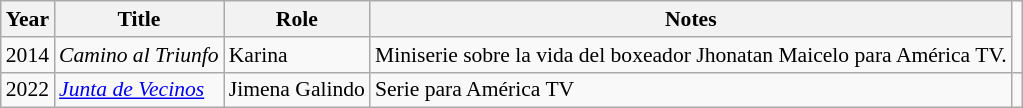<table class="wikitable" style="font-size:90%;">
<tr>
<th>Year</th>
<th>Title</th>
<th>Role</th>
<th>Notes</th>
</tr>
<tr>
<td>2014</td>
<td><em>Camino al Triunfo</em></td>
<td>Karina</td>
<td>Miniserie sobre la vida del boxeador Jhonatan Maicelo para América TV.</td>
</tr>
<tr>
<td>2022</td>
<td><em><a href='#'>Junta de Vecinos</a></em> </td>
<td>Jimena Galindo</td>
<td>Serie para América TV</td>
<td></td>
</tr>
</table>
